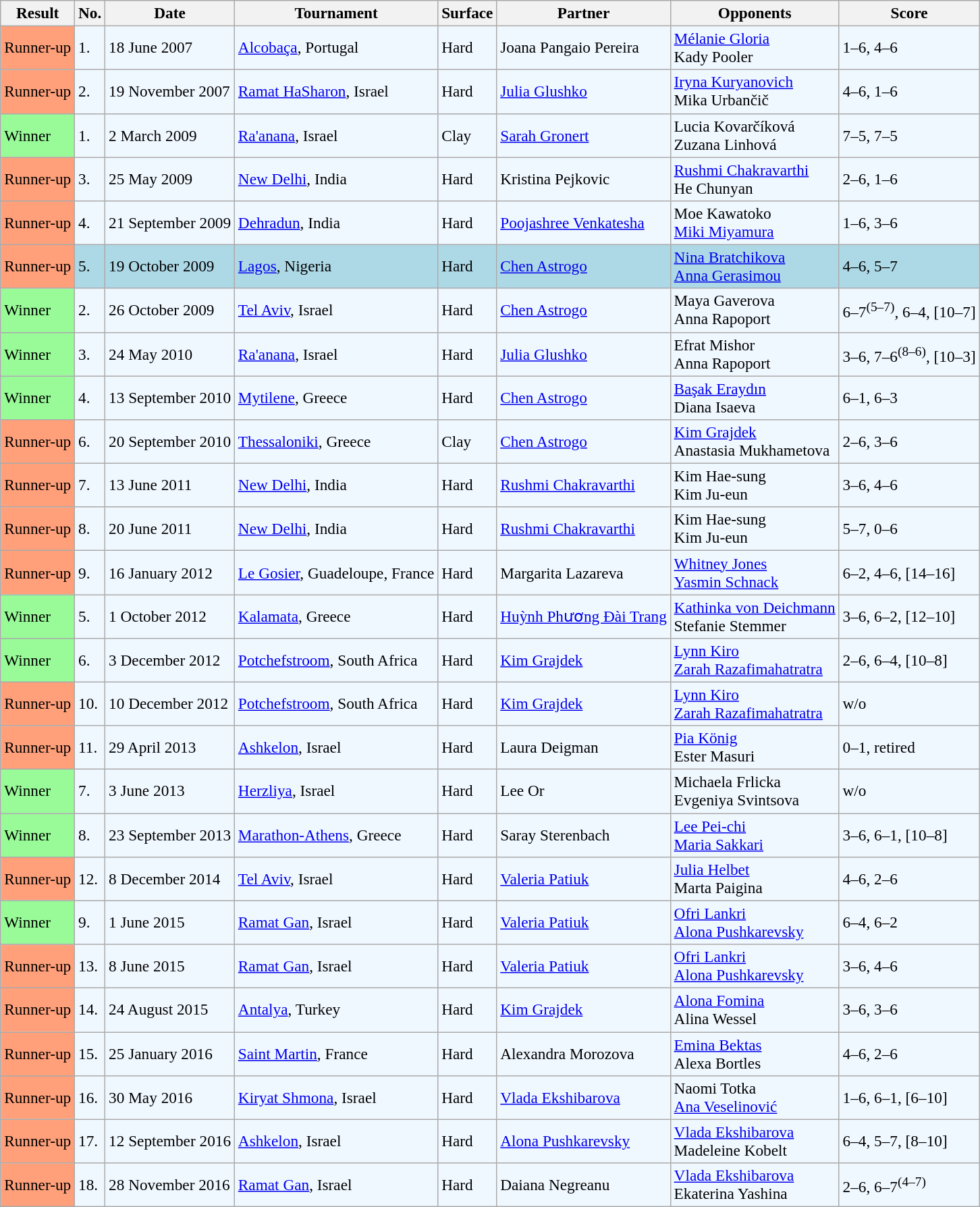<table class="sortable wikitable" style=font-size:97%>
<tr>
<th>Result</th>
<th>No.</th>
<th>Date</th>
<th>Tournament</th>
<th>Surface</th>
<th>Partner</th>
<th>Opponents</th>
<th>Score</th>
</tr>
<tr style="background:#f0f8ff;">
<td style="background:#ffa07a;">Runner-up</td>
<td>1.</td>
<td>18 June 2007</td>
<td><a href='#'>Alcobaça</a>, Portugal</td>
<td>Hard</td>
<td> Joana Pangaio Pereira</td>
<td> <a href='#'>Mélanie Gloria</a> <br>  Kady Pooler</td>
<td>1–6, 4–6</td>
</tr>
<tr style="background:#f0f8ff;">
<td style="background:#ffa07a;">Runner-up</td>
<td>2.</td>
<td>19 November 2007</td>
<td><a href='#'>Ramat HaSharon</a>, Israel</td>
<td>Hard</td>
<td> <a href='#'>Julia Glushko</a></td>
<td> <a href='#'>Iryna Kuryanovich</a> <br>  Mika Urbančič</td>
<td>4–6, 1–6</td>
</tr>
<tr style="background:#f0f8ff;">
<td style="background:#98fb98;">Winner</td>
<td>1.</td>
<td>2 March 2009</td>
<td><a href='#'>Ra'anana</a>, Israel</td>
<td>Clay</td>
<td> <a href='#'>Sarah Gronert</a></td>
<td> Lucia Kovarčíková <br>  Zuzana Linhová</td>
<td>7–5, 7–5</td>
</tr>
<tr style="background:#f0f8ff;">
<td style="background:#ffa07a;">Runner-up</td>
<td>3.</td>
<td>25 May 2009</td>
<td><a href='#'>New Delhi</a>, India</td>
<td>Hard</td>
<td> Kristina Pejkovic</td>
<td> <a href='#'>Rushmi Chakravarthi</a> <br>  He Chunyan</td>
<td>2–6, 1–6</td>
</tr>
<tr style="background:#f0f8ff;">
<td style="background:#ffa07a;">Runner-up</td>
<td>4.</td>
<td>21 September 2009</td>
<td><a href='#'>Dehradun</a>, India</td>
<td>Hard</td>
<td> <a href='#'>Poojashree Venkatesha</a></td>
<td> Moe Kawatoko <br>  <a href='#'>Miki Miyamura</a></td>
<td>1–6, 3–6</td>
</tr>
<tr style="background:lightblue;">
<td style="background:#ffa07a;">Runner-up</td>
<td>5.</td>
<td>19 October 2009</td>
<td><a href='#'>Lagos</a>, Nigeria</td>
<td>Hard</td>
<td> <a href='#'>Chen Astrogo</a></td>
<td> <a href='#'>Nina Bratchikova</a> <br>  <a href='#'>Anna Gerasimou</a></td>
<td>4–6, 5–7</td>
</tr>
<tr style="background:#f0f8ff;">
<td style="background:#98fb98;">Winner</td>
<td>2.</td>
<td>26 October 2009</td>
<td><a href='#'>Tel Aviv</a>, Israel</td>
<td>Hard</td>
<td> <a href='#'>Chen Astrogo</a></td>
<td> Maya Gaverova <br>  Anna Rapoport</td>
<td>6–7<sup>(5–7)</sup>, 6–4, [10–7]</td>
</tr>
<tr style="background:#f0f8ff;">
<td style="background:#98fb98;">Winner</td>
<td>3.</td>
<td>24 May 2010</td>
<td><a href='#'>Ra'anana</a>, Israel</td>
<td>Hard</td>
<td> <a href='#'>Julia Glushko</a></td>
<td> Efrat Mishor <br>  Anna Rapoport</td>
<td>3–6, 7–6<sup>(8–6)</sup>, [10–3]</td>
</tr>
<tr style="background:#f0f8ff;">
<td style="background:#98fb98;">Winner</td>
<td>4.</td>
<td>13 September 2010</td>
<td><a href='#'>Mytilene</a>, Greece</td>
<td>Hard</td>
<td> <a href='#'>Chen Astrogo</a></td>
<td> <a href='#'>Başak Eraydın</a> <br>  Diana Isaeva</td>
<td>6–1, 6–3</td>
</tr>
<tr style="background:#f0f8ff;">
<td style="background:#ffa07a;">Runner-up</td>
<td>6.</td>
<td>20 September 2010</td>
<td><a href='#'>Thessaloniki</a>, Greece</td>
<td>Clay</td>
<td> <a href='#'>Chen Astrogo</a></td>
<td> <a href='#'>Kim Grajdek</a> <br>  Anastasia Mukhametova</td>
<td>2–6, 3–6</td>
</tr>
<tr style="background:#f0f8ff;">
<td style="background:#ffa07a;">Runner-up</td>
<td>7.</td>
<td>13 June 2011</td>
<td><a href='#'>New Delhi</a>, India</td>
<td>Hard</td>
<td> <a href='#'>Rushmi Chakravarthi</a></td>
<td> Kim Hae-sung <br>  Kim Ju-eun</td>
<td>3–6, 4–6</td>
</tr>
<tr style="background:#f0f8ff;">
<td style="background:#ffa07a;">Runner-up</td>
<td>8.</td>
<td>20 June 2011</td>
<td><a href='#'>New Delhi</a>, India</td>
<td>Hard</td>
<td> <a href='#'>Rushmi Chakravarthi</a></td>
<td> Kim Hae-sung <br>  Kim Ju-eun</td>
<td>5–7, 0–6</td>
</tr>
<tr style="background:#f0f8ff;">
<td style="background:#ffa07a;">Runner-up</td>
<td>9.</td>
<td>16 January 2012</td>
<td><a href='#'>Le Gosier</a>, Guadeloupe, France</td>
<td>Hard</td>
<td> Margarita Lazareva</td>
<td> <a href='#'>Whitney Jones</a> <br>  <a href='#'>Yasmin Schnack</a></td>
<td>6–2, 4–6, [14–16]</td>
</tr>
<tr style="background:#f0f8ff;">
<td style="background:#98fb98;">Winner</td>
<td>5.</td>
<td>1 October 2012</td>
<td><a href='#'>Kalamata</a>, Greece</td>
<td>Hard</td>
<td> <a href='#'>Huỳnh Phương Đài Trang</a></td>
<td> <a href='#'>Kathinka von Deichmann</a> <br>  Stefanie Stemmer</td>
<td>3–6, 6–2, [12–10]</td>
</tr>
<tr style="background:#f0f8ff;">
<td style="background:#98fb98;">Winner</td>
<td>6.</td>
<td>3 December 2012</td>
<td><a href='#'>Potchefstroom</a>, South Africa</td>
<td>Hard</td>
<td> <a href='#'>Kim Grajdek</a></td>
<td> <a href='#'>Lynn Kiro</a> <br>  <a href='#'>Zarah Razafimahatratra</a></td>
<td>2–6, 6–4, [10–8]</td>
</tr>
<tr style="background:#f0f8ff;">
<td style="background:#ffa07a;">Runner-up</td>
<td>10.</td>
<td>10 December 2012</td>
<td><a href='#'>Potchefstroom</a>, South Africa</td>
<td>Hard</td>
<td> <a href='#'>Kim Grajdek</a></td>
<td> <a href='#'>Lynn Kiro</a> <br>  <a href='#'>Zarah Razafimahatratra</a></td>
<td>w/o</td>
</tr>
<tr style="background:#f0f8ff;">
<td style="background:#ffa07a;">Runner-up</td>
<td>11.</td>
<td>29 April 2013</td>
<td><a href='#'>Ashkelon</a>, Israel</td>
<td>Hard</td>
<td> Laura Deigman</td>
<td> <a href='#'>Pia König</a> <br>  Ester Masuri</td>
<td>0–1, retired</td>
</tr>
<tr style="background:#f0f8ff;">
<td style="background:#98fb98;">Winner</td>
<td>7.</td>
<td>3 June 2013</td>
<td><a href='#'>Herzliya</a>, Israel</td>
<td>Hard</td>
<td> Lee Or</td>
<td> Michaela Frlicka <br>  Evgeniya Svintsova</td>
<td>w/o</td>
</tr>
<tr style="background:#f0f8ff;">
<td style="background:#98fb98;">Winner</td>
<td>8.</td>
<td>23 September 2013</td>
<td><a href='#'>Marathon-Athens</a>, Greece</td>
<td>Hard</td>
<td> Saray Sterenbach</td>
<td> <a href='#'>Lee Pei-chi</a> <br>  <a href='#'>Maria Sakkari</a></td>
<td>3–6, 6–1, [10–8]</td>
</tr>
<tr style="background:#f0f8ff;">
<td style="background:#ffa07a;">Runner-up</td>
<td>12.</td>
<td>8 December 2014</td>
<td><a href='#'>Tel Aviv</a>, Israel</td>
<td>Hard</td>
<td> <a href='#'>Valeria Patiuk</a></td>
<td> <a href='#'>Julia Helbet</a> <br>  Marta Paigina</td>
<td>4–6, 2–6</td>
</tr>
<tr style="background:#f0f8ff;">
<td style="background:#98fb98;">Winner</td>
<td>9.</td>
<td>1 June 2015</td>
<td><a href='#'>Ramat Gan</a>, Israel</td>
<td>Hard</td>
<td> <a href='#'>Valeria Patiuk</a></td>
<td> <a href='#'>Ofri Lankri</a> <br>  <a href='#'>Alona Pushkarevsky</a></td>
<td>6–4, 6–2</td>
</tr>
<tr style="background:#f0f8ff;">
<td style="background:#ffa07a;">Runner-up</td>
<td>13.</td>
<td>8 June 2015</td>
<td><a href='#'>Ramat Gan</a>, Israel</td>
<td>Hard</td>
<td> <a href='#'>Valeria Patiuk</a></td>
<td> <a href='#'>Ofri Lankri</a> <br>  <a href='#'>Alona Pushkarevsky</a></td>
<td>3–6, 4–6</td>
</tr>
<tr style="background:#f0f8ff;">
<td style="background:#ffa07a;">Runner-up</td>
<td>14.</td>
<td>24 August 2015</td>
<td><a href='#'>Antalya</a>, Turkey</td>
<td>Hard</td>
<td> <a href='#'>Kim Grajdek</a></td>
<td> <a href='#'>Alona Fomina</a> <br>  Alina Wessel</td>
<td>3–6, 3–6</td>
</tr>
<tr style="background:#f0f8ff;">
<td style="background:#ffa07a;">Runner-up</td>
<td>15.</td>
<td>25 January 2016</td>
<td><a href='#'>Saint Martin</a>, France</td>
<td>Hard</td>
<td> Alexandra Morozova</td>
<td> <a href='#'>Emina Bektas</a> <br>  Alexa Bortles</td>
<td>4–6, 2–6</td>
</tr>
<tr style="background:#f0f8ff;">
<td style="background:#ffa07a;">Runner-up</td>
<td>16.</td>
<td>30 May 2016</td>
<td><a href='#'>Kiryat Shmona</a>, Israel</td>
<td>Hard</td>
<td> <a href='#'>Vlada Ekshibarova</a></td>
<td> Naomi Totka <br>  <a href='#'>Ana Veselinović</a></td>
<td>1–6, 6–1, [6–10]</td>
</tr>
<tr style="background:#f0f8ff;">
<td style="background:#ffa07a;">Runner-up</td>
<td>17.</td>
<td>12 September 2016</td>
<td><a href='#'>Ashkelon</a>, Israel</td>
<td>Hard</td>
<td> <a href='#'>Alona Pushkarevsky</a></td>
<td> <a href='#'>Vlada Ekshibarova</a> <br>  Madeleine Kobelt</td>
<td>6–4, 5–7, [8–10]</td>
</tr>
<tr style="background:#f0f8ff;">
<td style="background:#ffa07a;">Runner-up</td>
<td>18.</td>
<td>28 November 2016</td>
<td><a href='#'>Ramat Gan</a>, Israel</td>
<td>Hard</td>
<td> Daiana Negreanu</td>
<td> <a href='#'>Vlada Ekshibarova</a> <br>  Ekaterina Yashina</td>
<td>2–6, 6–7<sup>(4–7)</sup></td>
</tr>
</table>
